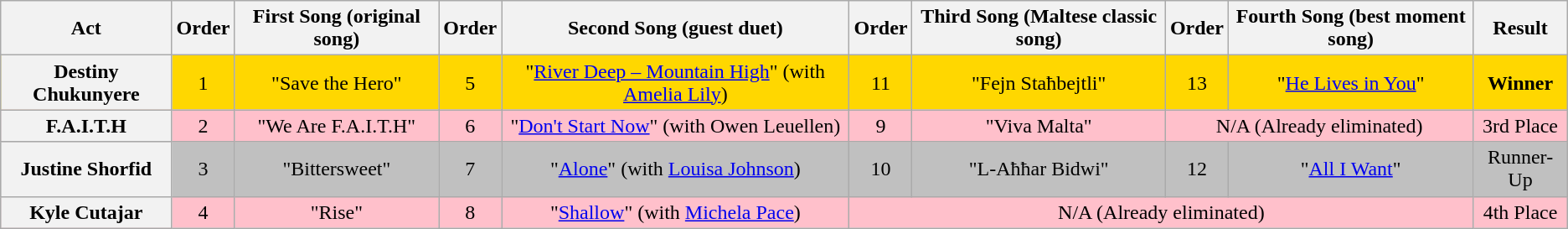<table class="wikitable plainrowheaders" style="text-align:center;">
<tr>
<th>Act</th>
<th>Order</th>
<th>First Song (original song)</th>
<th>Order</th>
<th>Second Song (guest duet)</th>
<th>Order</th>
<th>Third Song (Maltese classic song)</th>
<th>Order</th>
<th>Fourth Song (best moment song)</th>
<th>Result</th>
</tr>
<tr style="background:gold">
<th scope="row">Destiny Chukunyere</th>
<td>1</td>
<td>"Save the Hero"</td>
<td>5</td>
<td>"<a href='#'>River Deep – Mountain High</a>" (with <a href='#'>Amelia Lily</a>)</td>
<td>11</td>
<td>"Fejn Staħbejtli"</td>
<td>13</td>
<td>"<a href='#'>He Lives in You</a>"</td>
<td><strong>Winner</strong></td>
</tr>
<tr style="background:pink">
<th scope="row">F.A.I.T.H</th>
<td>2</td>
<td>"We Are F.A.I.T.H"</td>
<td>6</td>
<td>"<a href='#'>Don't Start Now</a>" (with Owen Leuellen)</td>
<td>9</td>
<td>"Viva Malta"</td>
<td colspan="2">N/A (Already eliminated)</td>
<td>3rd Place</td>
</tr>
<tr style="background:silver">
<th scope="row">Justine Shorfid</th>
<td>3</td>
<td>"Bittersweet"</td>
<td>7</td>
<td>"<a href='#'>Alone</a>" (with <a href='#'>Louisa Johnson</a>)</td>
<td>10</td>
<td>"L-Aħħar Bidwi"</td>
<td>12</td>
<td>"<a href='#'>All I Want</a>"</td>
<td>Runner-Up</td>
</tr>
<tr style="background:pink">
<th scope="row">Kyle Cutajar</th>
<td>4</td>
<td>"Rise"</td>
<td>8</td>
<td>"<a href='#'>Shallow</a>" (with <a href='#'>Michela Pace</a>)</td>
<td colspan="4">N/A (Already eliminated)</td>
<td>4th Place</td>
</tr>
</table>
